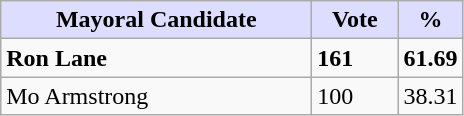<table class="wikitable">
<tr>
<th style="background:#ddf; width:200px;">Mayoral Candidate</th>
<th style="background:#ddf; width:50px;">Vote</th>
<th style="background:#ddf; width:30px;">%</th>
</tr>
<tr>
<td><strong>Ron Lane</strong></td>
<td><strong>161</strong></td>
<td><strong>61.69</strong></td>
</tr>
<tr>
<td>Mo Armstrong</td>
<td>100</td>
<td>38.31</td>
</tr>
</table>
